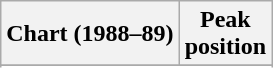<table class="wikitable sortable plainrowheaders" style="text-align:center">
<tr>
<th scope="col">Chart (1988–89)</th>
<th scope="col">Peak<br> position</th>
</tr>
<tr>
</tr>
<tr>
</tr>
<tr>
</tr>
</table>
